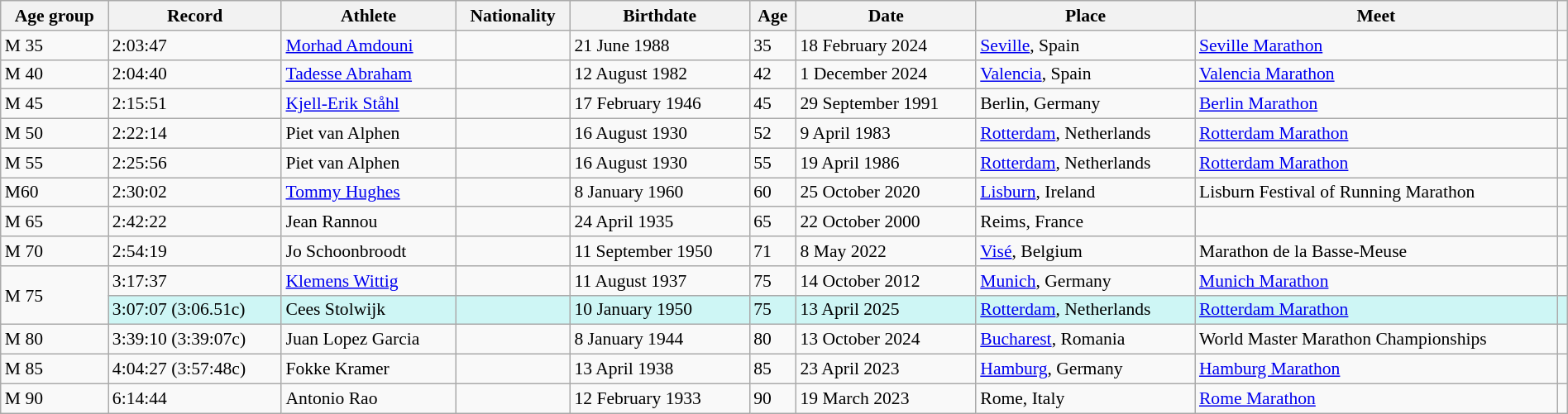<table class="wikitable" style="font-size:90%; width: 100%;">
<tr>
<th>Age group</th>
<th>Record</th>
<th>Athlete</th>
<th>Nationality</th>
<th>Birthdate</th>
<th>Age</th>
<th>Date</th>
<th>Place</th>
<th>Meet</th>
<th></th>
</tr>
<tr>
<td>M 35</td>
<td>2:03:47</td>
<td><a href='#'>Morhad Amdouni</a></td>
<td></td>
<td>21 June 1988</td>
<td>35</td>
<td>18 February 2024</td>
<td><a href='#'>Seville</a>, Spain</td>
<td><a href='#'>Seville Marathon</a></td>
<td></td>
</tr>
<tr>
<td>M 40</td>
<td>2:04:40</td>
<td><a href='#'>Tadesse Abraham</a></td>
<td></td>
<td>12 August 1982</td>
<td>42</td>
<td>1 December 2024</td>
<td><a href='#'>Valencia</a>, Spain</td>
<td><a href='#'>Valencia Marathon</a></td>
<td></td>
</tr>
<tr>
<td>M 45</td>
<td>2:15:51</td>
<td><a href='#'>Kjell-Erik Ståhl</a></td>
<td></td>
<td>17 February 1946</td>
<td>45</td>
<td>29 September 1991</td>
<td>Berlin, Germany</td>
<td><a href='#'>Berlin Marathon</a></td>
<td></td>
</tr>
<tr>
<td>M 50</td>
<td>2:22:14</td>
<td>Piet van Alphen</td>
<td></td>
<td>16 August 1930</td>
<td>52</td>
<td>9 April 1983</td>
<td><a href='#'>Rotterdam</a>, Netherlands</td>
<td><a href='#'>Rotterdam Marathon</a></td>
<td></td>
</tr>
<tr>
<td>M 55</td>
<td>2:25:56</td>
<td>Piet van Alphen</td>
<td></td>
<td>16 August 1930</td>
<td>55</td>
<td>19 April 1986</td>
<td><a href='#'>Rotterdam</a>, Netherlands</td>
<td><a href='#'>Rotterdam Marathon</a></td>
<td></td>
</tr>
<tr>
<td>M60</td>
<td>2:30:02</td>
<td><a href='#'>Tommy Hughes</a></td>
<td></td>
<td>8 January 1960</td>
<td>60</td>
<td>25 October 2020</td>
<td><a href='#'>Lisburn</a>, Ireland</td>
<td>Lisburn Festival of Running Marathon</td>
<td></td>
</tr>
<tr>
<td>M 65</td>
<td>2:42:22</td>
<td>Jean Rannou</td>
<td></td>
<td>24 April 1935</td>
<td>65</td>
<td>22 October 2000</td>
<td>Reims, France</td>
<td></td>
<td></td>
</tr>
<tr>
<td>M 70</td>
<td>2:54:19</td>
<td>Jo Schoonbroodt</td>
<td></td>
<td>11 September 1950</td>
<td>71</td>
<td>8 May 2022</td>
<td><a href='#'>Visé</a>, Belgium</td>
<td>Marathon de la Basse-Meuse</td>
<td></td>
</tr>
<tr>
<td rowspan=2>M 75</td>
<td>3:17:37</td>
<td><a href='#'>Klemens Wittig</a></td>
<td></td>
<td>11 August 1937</td>
<td>75</td>
<td>14 October 2012</td>
<td><a href='#'>Munich</a>, Germany</td>
<td><a href='#'>Munich Marathon</a></td>
<td></td>
</tr>
<tr style="background:#cef6f5;">
<td>3:07:07 (3:06.51c)</td>
<td>Cees Stolwijk</td>
<td></td>
<td>10 January 1950</td>
<td>75</td>
<td>13 April 2025</td>
<td><a href='#'>Rotterdam</a>, Netherlands</td>
<td><a href='#'>Rotterdam Marathon</a></td>
<td></td>
</tr>
<tr>
<td>M 80</td>
<td>3:39:10 (3:39:07c)</td>
<td>Juan Lopez Garcia</td>
<td></td>
<td>8 January 1944</td>
<td>80</td>
<td>13 October 2024</td>
<td><a href='#'>Bucharest</a>, Romania</td>
<td>World Master Marathon Championships</td>
<td></td>
</tr>
<tr>
<td>M 85</td>
<td>4:04:27 (3:57:48c)</td>
<td>Fokke Kramer</td>
<td></td>
<td>13 April 1938</td>
<td>85</td>
<td>23 April 2023</td>
<td><a href='#'>Hamburg</a>, Germany</td>
<td><a href='#'>Hamburg Marathon</a></td>
<td></td>
</tr>
<tr>
<td>M 90</td>
<td>6:14:44</td>
<td>Antonio Rao</td>
<td></td>
<td>12 February 1933</td>
<td>90</td>
<td>19 March 2023</td>
<td>Rome, Italy</td>
<td><a href='#'>Rome Marathon</a></td>
<td></td>
</tr>
</table>
